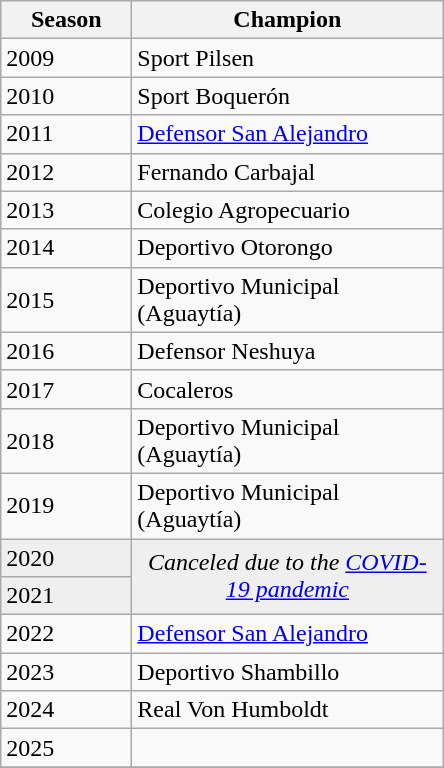<table class="wikitable sortable">
<tr>
<th width=80px>Season</th>
<th width=200px>Champion</th>
</tr>
<tr>
<td>2009</td>
<td>Sport Pilsen</td>
</tr>
<tr>
<td>2010</td>
<td>Sport Boquerón</td>
</tr>
<tr>
<td>2011</td>
<td><a href='#'>Defensor San Alejandro</a></td>
</tr>
<tr>
<td>2012</td>
<td>Fernando Carbajal</td>
</tr>
<tr>
<td>2013</td>
<td>Colegio Agropecuario</td>
</tr>
<tr>
<td>2014</td>
<td>Deportivo Otorongo</td>
</tr>
<tr>
<td>2015</td>
<td>Deportivo Municipal (Aguaytía)</td>
</tr>
<tr>
<td>2016</td>
<td>Defensor Neshuya</td>
</tr>
<tr>
<td>2017</td>
<td>Cocaleros</td>
</tr>
<tr>
<td>2018</td>
<td>Deportivo Municipal (Aguaytía)</td>
</tr>
<tr>
<td>2019</td>
<td>Deportivo Municipal (Aguaytía)</td>
</tr>
<tr bgcolor=#efefef>
<td>2020</td>
<td rowspan=2 colspan="1" align=center><em>Canceled due to the <a href='#'>COVID-19 pandemic</a></em></td>
</tr>
<tr bgcolor=#efefef>
<td>2021</td>
</tr>
<tr>
<td>2022</td>
<td><a href='#'>Defensor San Alejandro</a></td>
</tr>
<tr>
<td>2023</td>
<td>Deportivo Shambillo</td>
</tr>
<tr>
<td>2024</td>
<td>Real Von Humboldt</td>
</tr>
<tr>
<td>2025</td>
<td></td>
</tr>
<tr>
</tr>
</table>
